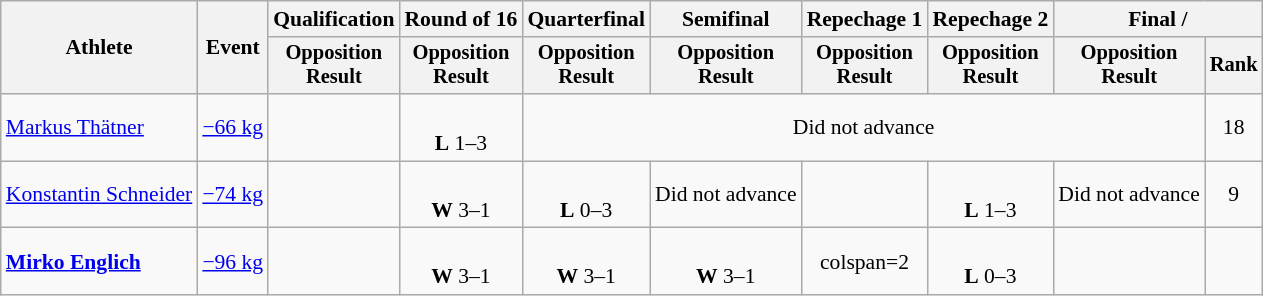<table class="wikitable" style="font-size:90%">
<tr>
<th rowspan="2">Athlete</th>
<th rowspan="2">Event</th>
<th>Qualification</th>
<th>Round of 16</th>
<th>Quarterfinal</th>
<th>Semifinal</th>
<th>Repechage 1</th>
<th>Repechage 2</th>
<th colspan=2>Final / </th>
</tr>
<tr style="font-size: 95%">
<th>Opposition<br>Result</th>
<th>Opposition<br>Result</th>
<th>Opposition<br>Result</th>
<th>Opposition<br>Result</th>
<th>Opposition<br>Result</th>
<th>Opposition<br>Result</th>
<th>Opposition<br>Result</th>
<th>Rank</th>
</tr>
<tr align=center>
<td align=left><a href='#'>Markus Thätner</a></td>
<td align=left><a href='#'>−66 kg</a></td>
<td></td>
<td><br><strong>L</strong> 1–3 <sup></sup></td>
<td colspan=5>Did not advance</td>
<td>18</td>
</tr>
<tr align=center>
<td align=left><a href='#'>Konstantin Schneider</a></td>
<td align=left><a href='#'>−74 kg</a></td>
<td></td>
<td><br><strong>W</strong> 3–1 <sup></sup></td>
<td><br><strong>L</strong> 0–3 <sup></sup></td>
<td>Did not advance</td>
<td></td>
<td><br><strong>L</strong> 1–3 <sup></sup></td>
<td>Did not advance</td>
<td>9</td>
</tr>
<tr align=center>
<td align=left><strong><a href='#'>Mirko Englich</a></strong></td>
<td align=left><a href='#'>−96 kg</a></td>
<td></td>
<td><br><strong>W</strong> 3–1 <sup></sup></td>
<td><br><strong>W</strong> 3–1 <sup></sup></td>
<td><br><strong>W</strong> 3–1 <sup></sup></td>
<td>colspan=2 </td>
<td><br><strong>L</strong> 0–3 <sup></sup></td>
<td></td>
</tr>
</table>
